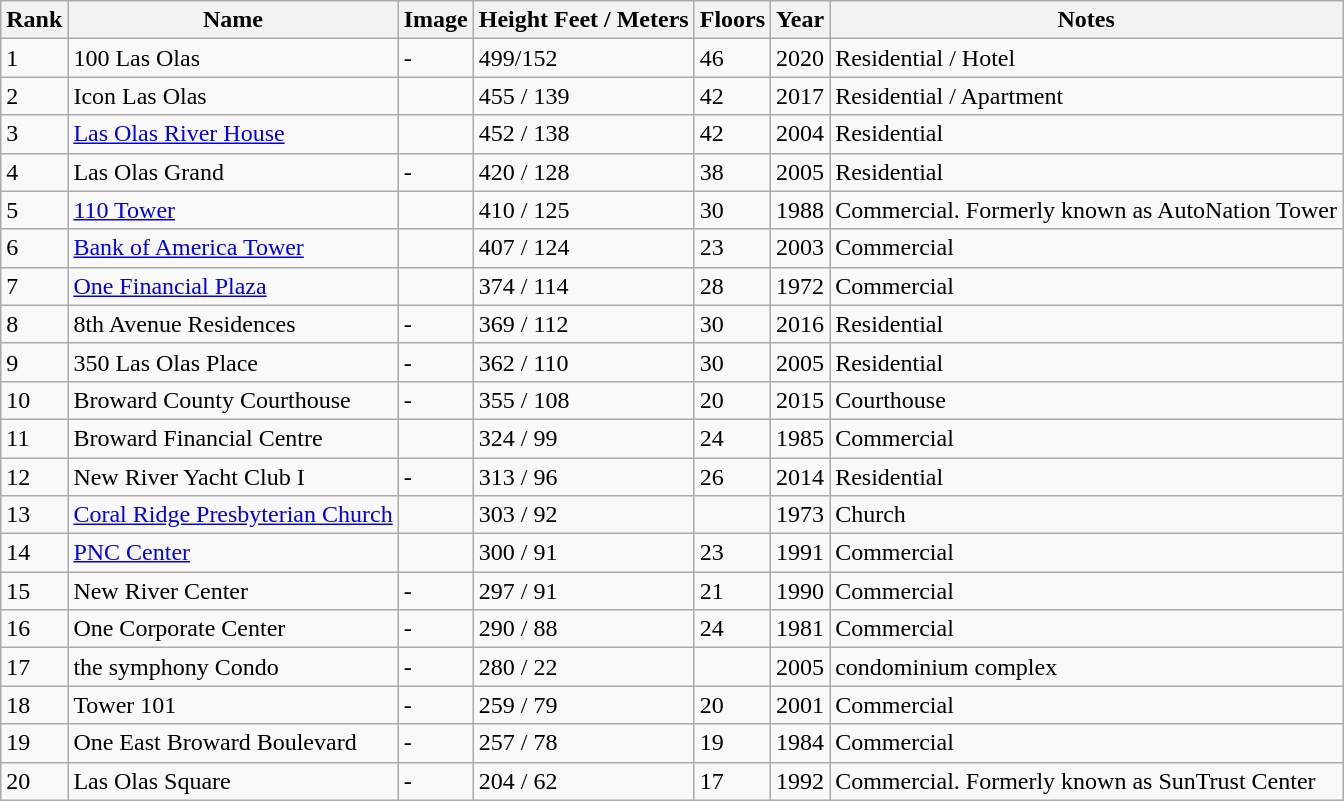<table class="wikitable">
<tr>
<th>Rank</th>
<th>Name</th>
<th>Image</th>
<th>Height Feet / Meters</th>
<th>Floors</th>
<th>Year</th>
<th>Notes</th>
</tr>
<tr>
<td>1</td>
<td>100 Las Olas</td>
<td>-</td>
<td>499/152</td>
<td>46</td>
<td>2020</td>
<td>Residential / Hotel</td>
</tr>
<tr>
<td>2</td>
<td>Icon Las Olas</td>
<td></td>
<td>455 / 139</td>
<td>42</td>
<td>2017</td>
<td>Residential / Apartment </td>
</tr>
<tr>
<td>3</td>
<td><a href='#'>Las Olas River House</a></td>
<td></td>
<td>452 / 138</td>
<td>42</td>
<td>2004</td>
<td>Residential</td>
</tr>
<tr>
<td>4</td>
<td>Las Olas Grand</td>
<td>-</td>
<td>420 / 128</td>
<td>38</td>
<td>2005</td>
<td>Residential</td>
</tr>
<tr>
<td>5</td>
<td><a href='#'>110 Tower</a></td>
<td></td>
<td>410 / 125</td>
<td>30</td>
<td>1988</td>
<td>Commercial. Formerly known as AutoNation Tower</td>
</tr>
<tr>
<td>6</td>
<td><a href='#'>Bank of America Tower</a></td>
<td></td>
<td>407 / 124</td>
<td>23</td>
<td>2003</td>
<td>Commercial</td>
</tr>
<tr>
<td>7</td>
<td><a href='#'>One Financial Plaza</a></td>
<td></td>
<td>374 / 114</td>
<td>28</td>
<td>1972</td>
<td>Commercial</td>
</tr>
<tr>
<td>8</td>
<td>8th Avenue Residences</td>
<td>-</td>
<td>369 / 112</td>
<td>30</td>
<td>2016</td>
<td>Residential</td>
</tr>
<tr>
<td>9</td>
<td>350 Las Olas Place</td>
<td>-</td>
<td>362 / 110</td>
<td>30</td>
<td>2005</td>
<td>Residential</td>
</tr>
<tr>
<td>10</td>
<td>Broward County Courthouse</td>
<td>-</td>
<td>355 / 108</td>
<td>20</td>
<td>2015</td>
<td>Courthouse</td>
</tr>
<tr>
<td>11</td>
<td>Broward Financial Centre</td>
<td></td>
<td>324 / 99</td>
<td>24</td>
<td>1985</td>
<td>Commercial</td>
</tr>
<tr>
<td>12</td>
<td>New River Yacht Club I</td>
<td>-</td>
<td>313 / 96</td>
<td>26</td>
<td>2014</td>
<td>Residential</td>
</tr>
<tr>
<td>13</td>
<td><a href='#'>Coral Ridge Presbyterian Church</a></td>
<td></td>
<td>303 / 92</td>
<td></td>
<td>1973</td>
<td>Church</td>
</tr>
<tr>
<td>14</td>
<td><a href='#'>PNC Center</a></td>
<td></td>
<td>300 / 91</td>
<td>23</td>
<td>1991</td>
<td>Commercial</td>
</tr>
<tr>
<td>15</td>
<td>New River Center</td>
<td>-</td>
<td>297 / 91</td>
<td>21</td>
<td>1990</td>
<td>Commercial</td>
</tr>
<tr>
<td>16</td>
<td>One Corporate Center</td>
<td>-</td>
<td>290 / 88</td>
<td>24</td>
<td>1981</td>
<td>Commercial</td>
</tr>
<tr>
<td>17</td>
<td>the symphony Condo</td>
<td>-</td>
<td>280 / 22</td>
<td></td>
<td>2005</td>
<td>condominium complex</td>
</tr>
<tr>
<td>18</td>
<td>Tower 101</td>
<td>-</td>
<td>259 / 79</td>
<td>20</td>
<td>2001</td>
<td>Commercial</td>
</tr>
<tr>
<td>19</td>
<td>One East Broward Boulevard</td>
<td>-</td>
<td>257 / 78</td>
<td>19</td>
<td>1984</td>
<td>Commercial</td>
</tr>
<tr>
<td>20</td>
<td>Las Olas Square</td>
<td>-</td>
<td>204 / 62</td>
<td>17</td>
<td>1992</td>
<td>Commercial. Formerly known as SunTrust Center</td>
</tr>
</table>
